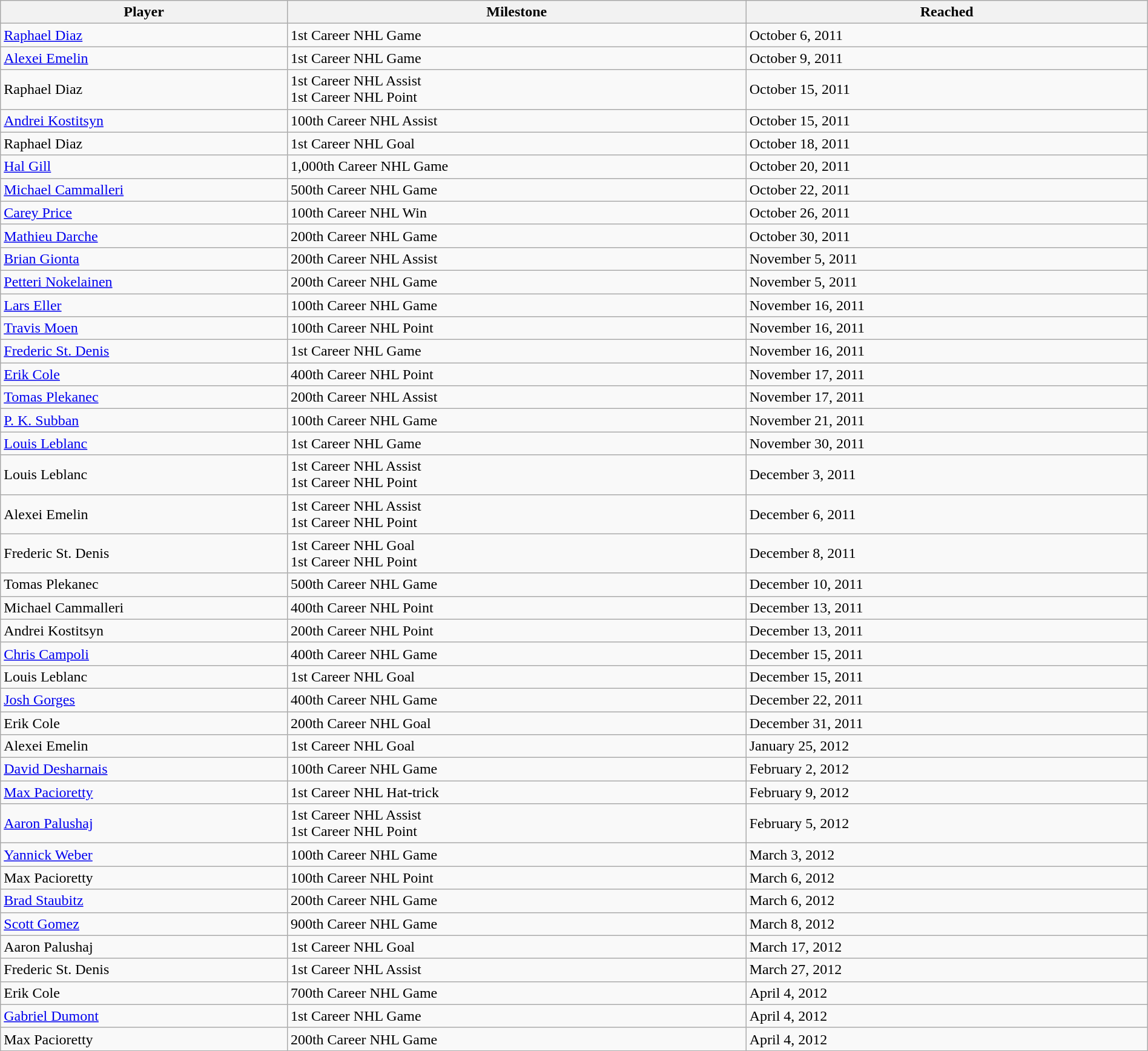<table class="wikitable" style="width:100%;">
<tr>
<th style="width:25%;">Player</th>
<th style="width:40%;">Milestone</th>
<th style="width:35%;" data-sort-type="date">Reached</th>
</tr>
<tr>
<td><a href='#'>Raphael Diaz</a></td>
<td>1st Career NHL Game</td>
<td>October 6, 2011</td>
</tr>
<tr>
<td><a href='#'>Alexei Emelin</a></td>
<td>1st Career NHL Game</td>
<td>October 9, 2011</td>
</tr>
<tr>
<td>Raphael Diaz</td>
<td>1st Career NHL Assist<br>1st Career NHL Point</td>
<td>October 15, 2011</td>
</tr>
<tr>
<td><a href='#'>Andrei Kostitsyn</a></td>
<td>100th Career NHL Assist</td>
<td>October 15, 2011</td>
</tr>
<tr>
<td>Raphael Diaz</td>
<td>1st Career NHL Goal</td>
<td>October 18, 2011</td>
</tr>
<tr>
<td><a href='#'>Hal Gill</a></td>
<td>1,000th Career NHL Game</td>
<td>October 20, 2011</td>
</tr>
<tr>
<td><a href='#'>Michael Cammalleri</a></td>
<td>500th Career NHL Game</td>
<td>October 22, 2011</td>
</tr>
<tr>
<td><a href='#'>Carey Price</a></td>
<td>100th Career NHL Win</td>
<td>October 26, 2011</td>
</tr>
<tr>
<td><a href='#'>Mathieu Darche</a></td>
<td>200th Career NHL Game</td>
<td>October 30, 2011</td>
</tr>
<tr>
<td><a href='#'>Brian Gionta</a></td>
<td>200th Career NHL Assist</td>
<td>November 5, 2011</td>
</tr>
<tr>
<td><a href='#'>Petteri Nokelainen</a></td>
<td>200th Career NHL Game</td>
<td>November 5, 2011</td>
</tr>
<tr>
<td><a href='#'>Lars Eller</a></td>
<td>100th Career NHL Game</td>
<td>November 16, 2011</td>
</tr>
<tr>
<td><a href='#'>Travis Moen</a></td>
<td>100th Career NHL Point</td>
<td>November 16, 2011</td>
</tr>
<tr>
<td><a href='#'>Frederic St. Denis</a></td>
<td>1st Career NHL Game</td>
<td>November 16, 2011</td>
</tr>
<tr>
<td><a href='#'>Erik Cole</a></td>
<td>400th Career NHL Point</td>
<td>November 17, 2011</td>
</tr>
<tr>
<td><a href='#'>Tomas Plekanec</a></td>
<td>200th Career NHL Assist</td>
<td>November 17, 2011</td>
</tr>
<tr>
<td><a href='#'>P. K. Subban</a></td>
<td>100th Career NHL Game</td>
<td>November 21, 2011</td>
</tr>
<tr>
<td><a href='#'>Louis Leblanc</a></td>
<td>1st Career NHL Game</td>
<td>November 30, 2011</td>
</tr>
<tr>
<td>Louis Leblanc</td>
<td>1st Career NHL Assist<br>1st Career NHL Point</td>
<td>December 3, 2011</td>
</tr>
<tr>
<td>Alexei Emelin</td>
<td>1st Career NHL Assist<br>1st Career NHL Point</td>
<td>December 6, 2011</td>
</tr>
<tr>
<td>Frederic St. Denis</td>
<td>1st Career NHL Goal<br>1st Career NHL Point</td>
<td>December 8, 2011</td>
</tr>
<tr>
<td>Tomas Plekanec</td>
<td>500th Career NHL Game</td>
<td>December 10, 2011</td>
</tr>
<tr>
<td>Michael Cammalleri</td>
<td>400th Career NHL Point</td>
<td>December 13, 2011</td>
</tr>
<tr>
<td>Andrei Kostitsyn</td>
<td>200th Career NHL Point</td>
<td>December 13, 2011</td>
</tr>
<tr>
<td><a href='#'>Chris Campoli</a></td>
<td>400th Career NHL Game</td>
<td>December 15, 2011</td>
</tr>
<tr>
<td>Louis Leblanc</td>
<td>1st Career NHL Goal</td>
<td>December 15, 2011</td>
</tr>
<tr>
<td><a href='#'>Josh Gorges</a></td>
<td>400th Career NHL Game</td>
<td>December 22, 2011</td>
</tr>
<tr>
<td>Erik Cole</td>
<td>200th Career NHL Goal</td>
<td>December 31, 2011</td>
</tr>
<tr>
<td>Alexei Emelin</td>
<td>1st Career NHL Goal</td>
<td>January 25, 2012</td>
</tr>
<tr>
<td><a href='#'>David Desharnais</a></td>
<td>100th Career NHL Game</td>
<td>February 2, 2012</td>
</tr>
<tr>
<td><a href='#'>Max Pacioretty</a></td>
<td>1st Career NHL Hat-trick</td>
<td>February 9, 2012</td>
</tr>
<tr>
<td><a href='#'>Aaron Palushaj</a></td>
<td>1st Career NHL Assist<br>1st Career NHL Point</td>
<td>February 5, 2012</td>
</tr>
<tr>
<td><a href='#'>Yannick Weber</a></td>
<td>100th Career NHL Game</td>
<td>March 3, 2012</td>
</tr>
<tr>
<td>Max Pacioretty</td>
<td>100th Career NHL Point</td>
<td>March 6, 2012</td>
</tr>
<tr>
<td><a href='#'>Brad Staubitz</a></td>
<td>200th Career NHL Game</td>
<td>March 6, 2012</td>
</tr>
<tr>
<td><a href='#'>Scott Gomez</a></td>
<td>900th Career NHL Game</td>
<td>March 8, 2012</td>
</tr>
<tr>
<td>Aaron Palushaj</td>
<td>1st Career NHL Goal</td>
<td>March 17, 2012</td>
</tr>
<tr>
<td>Frederic St. Denis</td>
<td>1st Career NHL Assist</td>
<td>March 27, 2012</td>
</tr>
<tr>
<td>Erik Cole</td>
<td>700th Career NHL Game</td>
<td>April 4, 2012</td>
</tr>
<tr>
<td><a href='#'>Gabriel Dumont</a></td>
<td>1st Career NHL Game</td>
<td>April 4, 2012</td>
</tr>
<tr>
<td>Max Pacioretty</td>
<td>200th Career NHL Game</td>
<td>April 4, 2012</td>
</tr>
</table>
